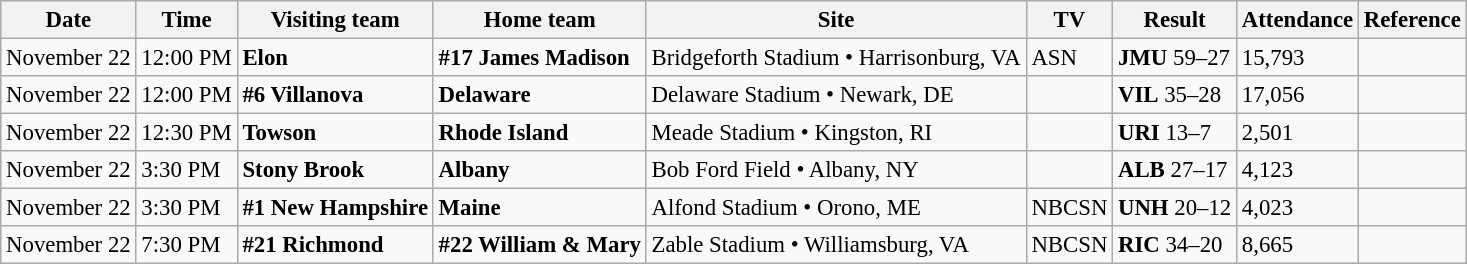<table class="wikitable" style="font-size:95%;">
<tr>
<th>Date</th>
<th>Time</th>
<th>Visiting team</th>
<th>Home team</th>
<th>Site</th>
<th>TV</th>
<th>Result</th>
<th>Attendance</th>
<th class="unsortable">Reference</th>
</tr>
<tr bgcolor=>
<td>November 22</td>
<td>12:00 PM</td>
<td><strong>Elon</strong></td>
<td><strong>#17 James Madison</strong></td>
<td>Bridgeforth Stadium • Harrisonburg, VA</td>
<td>ASN</td>
<td><strong>JMU</strong> 59–27</td>
<td>15,793</td>
<td></td>
</tr>
<tr bgcolor=>
<td>November 22</td>
<td>12:00 PM</td>
<td><strong>#6 Villanova</strong></td>
<td><strong>Delaware</strong></td>
<td>Delaware Stadium • Newark, DE</td>
<td></td>
<td><strong>VIL</strong> 35–28</td>
<td>17,056</td>
<td></td>
</tr>
<tr bgcolor=>
<td>November 22</td>
<td>12:30 PM</td>
<td><strong>Towson</strong></td>
<td><strong>Rhode Island</strong></td>
<td>Meade Stadium • Kingston, RI</td>
<td></td>
<td><strong>URI</strong> 13–7</td>
<td>2,501</td>
<td></td>
</tr>
<tr bgcolor=>
<td>November 22</td>
<td>3:30 PM</td>
<td><strong>Stony Brook</strong></td>
<td><strong>Albany</strong></td>
<td>Bob Ford Field • Albany, NY</td>
<td></td>
<td><strong>ALB</strong> 27–17</td>
<td>4,123</td>
<td></td>
</tr>
<tr bgcolor=>
<td>November 22</td>
<td>3:30 PM</td>
<td><strong>#1 New Hampshire</strong></td>
<td><strong>Maine</strong></td>
<td>Alfond Stadium • Orono, ME</td>
<td>NBCSN</td>
<td><strong>UNH</strong> 20–12</td>
<td>4,023</td>
<td></td>
</tr>
<tr bgcolor=>
<td>November 22</td>
<td>7:30 PM</td>
<td><strong>#21 Richmond</strong></td>
<td><strong>#22 William & Mary</strong></td>
<td>Zable Stadium • Williamsburg, VA</td>
<td>NBCSN</td>
<td><strong>RIC</strong> 34–20</td>
<td>8,665</td>
<td></td>
</tr>
</table>
